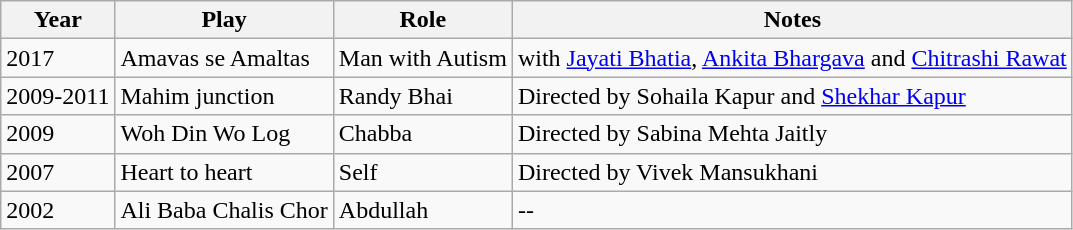<table class="wikitable">
<tr>
<th>Year</th>
<th>Play</th>
<th>Role</th>
<th>Notes</th>
</tr>
<tr>
<td>2017</td>
<td>Amavas se Amaltas</td>
<td>Man with Autism</td>
<td>with <a href='#'>Jayati Bhatia</a>, <a href='#'>Ankita Bhargava</a> and <a href='#'>Chitrashi Rawat</a></td>
</tr>
<tr>
<td>2009-2011</td>
<td>Mahim junction</td>
<td>Randy Bhai</td>
<td>Directed by Sohaila Kapur and <a href='#'>Shekhar Kapur</a></td>
</tr>
<tr>
<td>2009</td>
<td>Woh Din Wo Log</td>
<td>Chabba</td>
<td>Directed by Sabina Mehta Jaitly</td>
</tr>
<tr>
<td>2007</td>
<td>Heart to heart</td>
<td>Self</td>
<td>Directed by Vivek Mansukhani</td>
</tr>
<tr>
<td>2002</td>
<td>Ali Baba Chalis Chor</td>
<td>Abdullah</td>
<td>--</td>
</tr>
</table>
